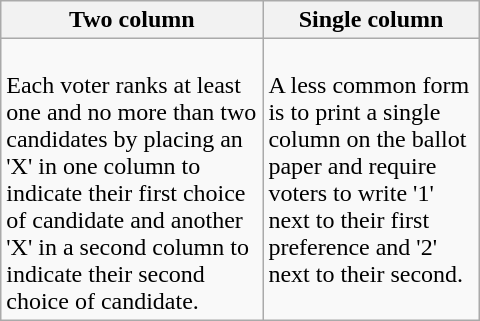<table class="wikitable floatright" width=320>
<tr>
<th>Two column</th>
<th>Single column</th>
</tr>
<tr>
<td valign=top><br>Each voter ranks at least one and no more than two candidates by placing an 'X' in one column to indicate their first choice of candidate and another 'X' in a second column to indicate their second choice of candidate.</td>
<td valign=top><br>A less common form is to print a single column on the ballot paper and require voters to write '1' next to their first preference and '2' next to their second.</td>
</tr>
</table>
